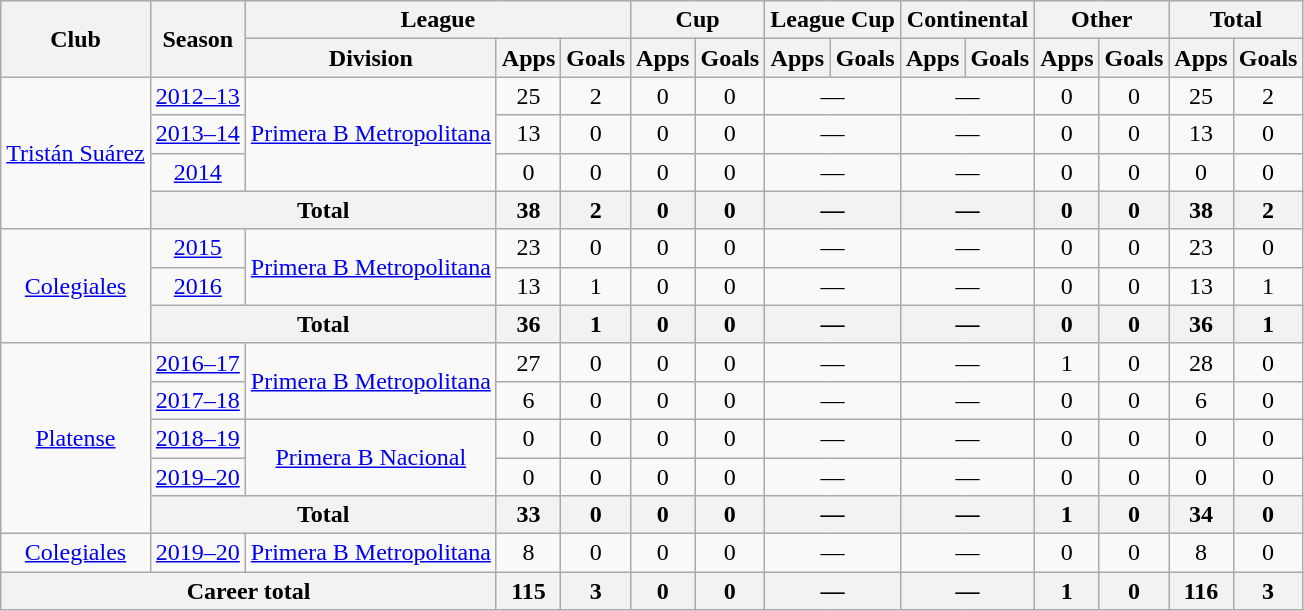<table class="wikitable" style="text-align:center">
<tr>
<th rowspan="2">Club</th>
<th rowspan="2">Season</th>
<th colspan="3">League</th>
<th colspan="2">Cup</th>
<th colspan="2">League Cup</th>
<th colspan="2">Continental</th>
<th colspan="2">Other</th>
<th colspan="2">Total</th>
</tr>
<tr>
<th>Division</th>
<th>Apps</th>
<th>Goals</th>
<th>Apps</th>
<th>Goals</th>
<th>Apps</th>
<th>Goals</th>
<th>Apps</th>
<th>Goals</th>
<th>Apps</th>
<th>Goals</th>
<th>Apps</th>
<th>Goals</th>
</tr>
<tr>
<td rowspan="4"><a href='#'>Tristán Suárez</a></td>
<td><a href='#'>2012–13</a></td>
<td rowspan="3"><a href='#'>Primera B Metropolitana</a></td>
<td>25</td>
<td>2</td>
<td>0</td>
<td>0</td>
<td colspan="2">—</td>
<td colspan="2">—</td>
<td>0</td>
<td>0</td>
<td>25</td>
<td>2</td>
</tr>
<tr>
<td><a href='#'>2013–14</a></td>
<td>13</td>
<td>0</td>
<td>0</td>
<td>0</td>
<td colspan="2">—</td>
<td colspan="2">—</td>
<td>0</td>
<td>0</td>
<td>13</td>
<td>0</td>
</tr>
<tr>
<td><a href='#'>2014</a></td>
<td>0</td>
<td>0</td>
<td>0</td>
<td>0</td>
<td colspan="2">—</td>
<td colspan="2">—</td>
<td>0</td>
<td>0</td>
<td>0</td>
<td>0</td>
</tr>
<tr>
<th colspan="2">Total</th>
<th>38</th>
<th>2</th>
<th>0</th>
<th>0</th>
<th colspan="2">—</th>
<th colspan="2">—</th>
<th>0</th>
<th>0</th>
<th>38</th>
<th>2</th>
</tr>
<tr>
<td rowspan="3"><a href='#'>Colegiales</a></td>
<td><a href='#'>2015</a></td>
<td rowspan="2"><a href='#'>Primera B Metropolitana</a></td>
<td>23</td>
<td>0</td>
<td>0</td>
<td>0</td>
<td colspan="2">—</td>
<td colspan="2">—</td>
<td>0</td>
<td>0</td>
<td>23</td>
<td>0</td>
</tr>
<tr>
<td><a href='#'>2016</a></td>
<td>13</td>
<td>1</td>
<td>0</td>
<td>0</td>
<td colspan="2">—</td>
<td colspan="2">—</td>
<td>0</td>
<td>0</td>
<td>13</td>
<td>1</td>
</tr>
<tr>
<th colspan="2">Total</th>
<th>36</th>
<th>1</th>
<th>0</th>
<th>0</th>
<th colspan="2">—</th>
<th colspan="2">—</th>
<th>0</th>
<th>0</th>
<th>36</th>
<th>1</th>
</tr>
<tr>
<td rowspan="5"><a href='#'>Platense</a></td>
<td><a href='#'>2016–17</a></td>
<td rowspan="2"><a href='#'>Primera B Metropolitana</a></td>
<td>27</td>
<td>0</td>
<td>0</td>
<td>0</td>
<td colspan="2">—</td>
<td colspan="2">—</td>
<td>1</td>
<td>0</td>
<td>28</td>
<td>0</td>
</tr>
<tr>
<td><a href='#'>2017–18</a></td>
<td>6</td>
<td>0</td>
<td>0</td>
<td>0</td>
<td colspan="2">—</td>
<td colspan="2">—</td>
<td>0</td>
<td>0</td>
<td>6</td>
<td>0</td>
</tr>
<tr>
<td><a href='#'>2018–19</a></td>
<td rowspan="2"><a href='#'>Primera B Nacional</a></td>
<td>0</td>
<td>0</td>
<td>0</td>
<td>0</td>
<td colspan="2">—</td>
<td colspan="2">—</td>
<td>0</td>
<td>0</td>
<td>0</td>
<td>0</td>
</tr>
<tr>
<td><a href='#'>2019–20</a></td>
<td>0</td>
<td>0</td>
<td>0</td>
<td>0</td>
<td colspan="2">—</td>
<td colspan="2">—</td>
<td>0</td>
<td>0</td>
<td>0</td>
<td>0</td>
</tr>
<tr>
<th colspan="2">Total</th>
<th>33</th>
<th>0</th>
<th>0</th>
<th>0</th>
<th colspan="2">—</th>
<th colspan="2">—</th>
<th>1</th>
<th>0</th>
<th>34</th>
<th>0</th>
</tr>
<tr>
<td rowspan="1"><a href='#'>Colegiales</a></td>
<td><a href='#'>2019–20</a></td>
<td rowspan="1"><a href='#'>Primera B Metropolitana</a></td>
<td>8</td>
<td>0</td>
<td>0</td>
<td>0</td>
<td colspan="2">—</td>
<td colspan="2">—</td>
<td>0</td>
<td>0</td>
<td>8</td>
<td>0</td>
</tr>
<tr>
<th colspan="3">Career total</th>
<th>115</th>
<th>3</th>
<th>0</th>
<th>0</th>
<th colspan="2">—</th>
<th colspan="2">—</th>
<th>1</th>
<th>0</th>
<th>116</th>
<th>3</th>
</tr>
</table>
